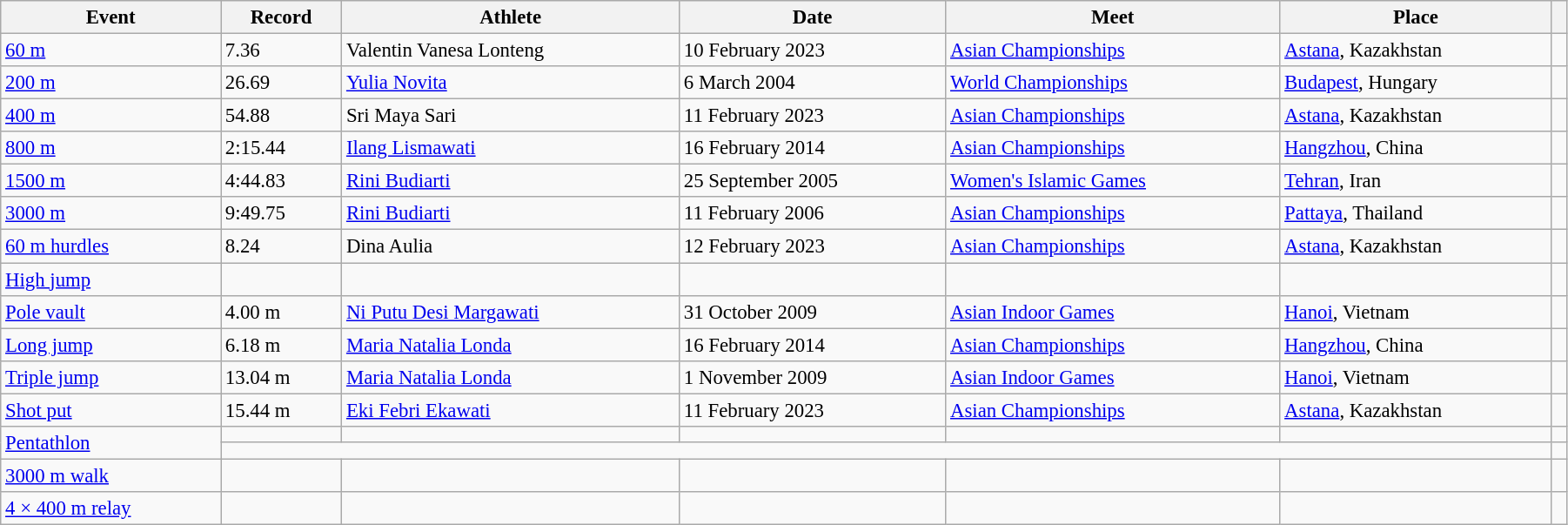<table class="wikitable" style="font-size:95%; width: 95%;">
<tr>
<th>Event</th>
<th>Record</th>
<th>Athlete</th>
<th>Date</th>
<th>Meet</th>
<th>Place</th>
<th></th>
</tr>
<tr>
<td><a href='#'>60 m</a></td>
<td>7.36</td>
<td>Valentin Vanesa Lonteng</td>
<td>10 February 2023</td>
<td><a href='#'>Asian Championships</a></td>
<td><a href='#'>Astana</a>, Kazakhstan</td>
<td></td>
</tr>
<tr>
<td><a href='#'>200 m</a></td>
<td>26.69</td>
<td><a href='#'>Yulia Novita</a></td>
<td>6 March 2004</td>
<td><a href='#'>World Championships</a></td>
<td><a href='#'>Budapest</a>, Hungary</td>
<td></td>
</tr>
<tr>
<td><a href='#'>400 m</a></td>
<td>54.88</td>
<td>Sri Maya Sari</td>
<td>11 February 2023</td>
<td><a href='#'>Asian Championships</a></td>
<td><a href='#'>Astana</a>, Kazakhstan</td>
<td></td>
</tr>
<tr>
<td><a href='#'>800 m</a></td>
<td>2:15.44</td>
<td><a href='#'>Ilang Lismawati</a></td>
<td>16 February 2014</td>
<td><a href='#'>Asian Championships</a></td>
<td><a href='#'>Hangzhou</a>, China</td>
<td></td>
</tr>
<tr>
<td><a href='#'>1500 m</a></td>
<td>4:44.83</td>
<td><a href='#'>Rini Budiarti</a></td>
<td>25 September 2005</td>
<td><a href='#'>Women's Islamic Games</a></td>
<td><a href='#'>Tehran</a>, Iran</td>
<td></td>
</tr>
<tr>
<td><a href='#'>3000 m</a></td>
<td>9:49.75</td>
<td><a href='#'>Rini Budiarti</a></td>
<td>11 February 2006</td>
<td><a href='#'>Asian Championships</a></td>
<td><a href='#'>Pattaya</a>, Thailand</td>
<td></td>
</tr>
<tr>
<td><a href='#'>60 m hurdles</a></td>
<td>8.24</td>
<td>Dina Aulia</td>
<td>12 February 2023</td>
<td><a href='#'>Asian Championships</a></td>
<td><a href='#'>Astana</a>, Kazakhstan</td>
<td></td>
</tr>
<tr>
<td><a href='#'>High jump</a></td>
<td></td>
<td></td>
<td></td>
<td></td>
<td></td>
<td></td>
</tr>
<tr>
<td><a href='#'>Pole vault</a></td>
<td>4.00 m</td>
<td><a href='#'>Ni Putu Desi Margawati</a></td>
<td>31 October 2009</td>
<td><a href='#'>Asian Indoor Games</a></td>
<td><a href='#'>Hanoi</a>, Vietnam</td>
<td></td>
</tr>
<tr>
<td><a href='#'>Long jump</a></td>
<td>6.18 m</td>
<td><a href='#'>Maria Natalia Londa</a></td>
<td>16 February 2014</td>
<td><a href='#'>Asian Championships</a></td>
<td><a href='#'>Hangzhou</a>, China</td>
<td></td>
</tr>
<tr>
<td><a href='#'>Triple jump</a></td>
<td>13.04 m</td>
<td><a href='#'>Maria Natalia Londa</a></td>
<td>1 November 2009</td>
<td><a href='#'>Asian Indoor Games</a></td>
<td><a href='#'>Hanoi</a>, Vietnam</td>
<td></td>
</tr>
<tr>
<td><a href='#'>Shot put</a></td>
<td>15.44 m</td>
<td><a href='#'>Eki Febri Ekawati</a></td>
<td>11 February 2023</td>
<td><a href='#'>Asian Championships</a></td>
<td><a href='#'>Astana</a>, Kazakhstan</td>
<td></td>
</tr>
<tr>
<td rowspan=2><a href='#'>Pentathlon</a></td>
<td></td>
<td></td>
<td></td>
<td></td>
<td></td>
<td></td>
</tr>
<tr>
<td colspan=5></td>
<td></td>
</tr>
<tr>
<td><a href='#'>3000 m walk</a></td>
<td></td>
<td></td>
<td></td>
<td></td>
<td></td>
<td></td>
</tr>
<tr>
<td><a href='#'>4 × 400 m relay</a></td>
<td></td>
<td></td>
<td></td>
<td></td>
<td></td>
<td></td>
</tr>
</table>
